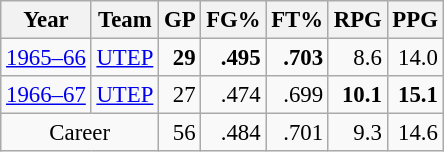<table class="wikitable sortable" style="font-size:95%; text-align:right;">
<tr>
<th>Year</th>
<th>Team</th>
<th>GP</th>
<th>FG%</th>
<th>FT%</th>
<th>RPG</th>
<th>PPG</th>
</tr>
<tr>
<td style="text-align:left;"><a href='#'>1965–66</a></td>
<td style="text-align:left;"><a href='#'>UTEP</a></td>
<td><strong>29</strong></td>
<td><strong>.495</strong></td>
<td><strong>.703</strong></td>
<td>8.6</td>
<td>14.0</td>
</tr>
<tr>
<td style="text-align:left;"><a href='#'>1966–67</a></td>
<td style="text-align:left;"><a href='#'>UTEP</a></td>
<td>27</td>
<td>.474</td>
<td>.699</td>
<td><strong>10.1</strong></td>
<td><strong>15.1</strong></td>
</tr>
<tr class="sortbottom">
<td colspan="2" style="text-align:center;">Career</td>
<td>56</td>
<td>.484</td>
<td>.701</td>
<td>9.3</td>
<td>14.6</td>
</tr>
</table>
